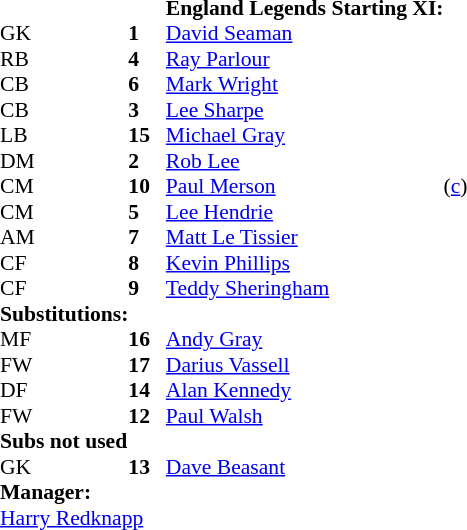<table style="font-size:90%" cellspacing="0" cellpadding="0">
<tr>
<th width="25"></th>
<th width="25"></th>
<td><strong>England Legends Starting XI:</strong></td>
</tr>
<tr>
<td>GK</td>
<td><strong>1</strong></td>
<td><a href='#'>David Seaman</a></td>
</tr>
<tr>
<td>RB</td>
<td><strong>4</strong></td>
<td><a href='#'>Ray Parlour</a></td>
</tr>
<tr>
<td>CB</td>
<td><strong>6</strong></td>
<td><a href='#'>Mark Wright</a></td>
</tr>
<tr>
<td>CB</td>
<td><strong>3</strong></td>
<td><a href='#'>Lee Sharpe</a></td>
</tr>
<tr>
<td>LB</td>
<td><strong>15</strong></td>
<td><a href='#'>Michael Gray</a></td>
</tr>
<tr>
<td>DM</td>
<td><strong>2</strong></td>
<td><a href='#'>Rob Lee</a></td>
</tr>
<tr>
<td>CM</td>
<td><strong>10</strong></td>
<td><a href='#'>Paul Merson</a></td>
<td>(<a href='#'>c</a>)</td>
</tr>
<tr>
<td>CM</td>
<td><strong>5</strong></td>
<td><a href='#'>Lee Hendrie</a></td>
</tr>
<tr>
<td>AM</td>
<td><strong>7</strong></td>
<td><a href='#'>Matt Le Tissier</a></td>
</tr>
<tr>
<td>CF</td>
<td><strong>8</strong></td>
<td><a href='#'>Kevin Phillips</a></td>
</tr>
<tr>
<td>CF</td>
<td><strong>9</strong></td>
<td><a href='#'>Teddy Sheringham</a></td>
</tr>
<tr>
<td><strong>Substitutions:</strong></td>
</tr>
<tr>
<td>MF</td>
<td><strong>16</strong></td>
<td><a href='#'>Andy Gray</a></td>
</tr>
<tr>
<td>FW</td>
<td><strong>17</strong></td>
<td><a href='#'>Darius Vassell</a></td>
</tr>
<tr>
<td>DF</td>
<td><strong>14</strong></td>
<td><a href='#'>Alan Kennedy</a></td>
</tr>
<tr>
<td>FW</td>
<td><strong>12</strong></td>
<td><a href='#'>Paul Walsh</a></td>
</tr>
<tr>
<td><strong>Subs not used</strong></td>
</tr>
<tr>
<td>GK</td>
<td><strong>13</strong></td>
<td><a href='#'>Dave Beasant</a></td>
</tr>
<tr>
<td><strong>Manager:</strong></td>
</tr>
<tr>
<td colspan=3><a href='#'>Harry Redknapp</a></td>
</tr>
</table>
